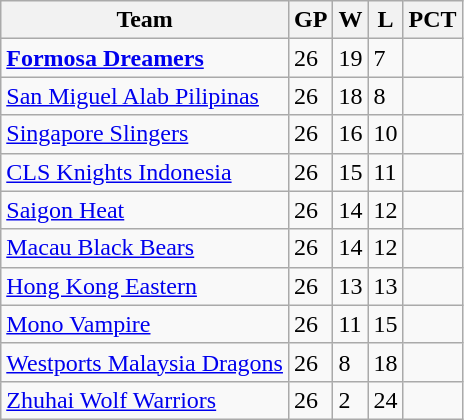<table class="wikitable">
<tr>
<th>Team</th>
<th>GP</th>
<th>W</th>
<th>L</th>
<th>PCT</th>
</tr>
<tr>
<td><strong><a href='#'>Formosa Dreamers</a></strong></td>
<td>26</td>
<td>19</td>
<td>7</td>
<td></td>
</tr>
<tr>
<td><a href='#'>San Miguel Alab Pilipinas</a></td>
<td>26</td>
<td>18</td>
<td>8</td>
<td></td>
</tr>
<tr>
<td><a href='#'>Singapore Slingers</a></td>
<td>26</td>
<td>16</td>
<td>10</td>
<td></td>
</tr>
<tr>
<td><a href='#'>CLS Knights Indonesia</a></td>
<td>26</td>
<td>15</td>
<td>11</td>
<td></td>
</tr>
<tr>
<td><a href='#'>Saigon Heat</a></td>
<td>26</td>
<td>14</td>
<td>12</td>
<td></td>
</tr>
<tr>
<td><a href='#'>Macau Black Bears</a></td>
<td>26</td>
<td>14</td>
<td>12</td>
<td></td>
</tr>
<tr>
<td><a href='#'>Hong Kong Eastern</a></td>
<td>26</td>
<td>13</td>
<td>13</td>
<td></td>
</tr>
<tr>
<td><a href='#'>Mono Vampire</a></td>
<td>26</td>
<td>11</td>
<td>15</td>
<td></td>
</tr>
<tr>
<td><a href='#'>Westports Malaysia Dragons</a></td>
<td>26</td>
<td>8</td>
<td>18</td>
<td></td>
</tr>
<tr>
<td><a href='#'>Zhuhai Wolf Warriors</a></td>
<td>26</td>
<td>2</td>
<td>24</td>
<td></td>
</tr>
</table>
